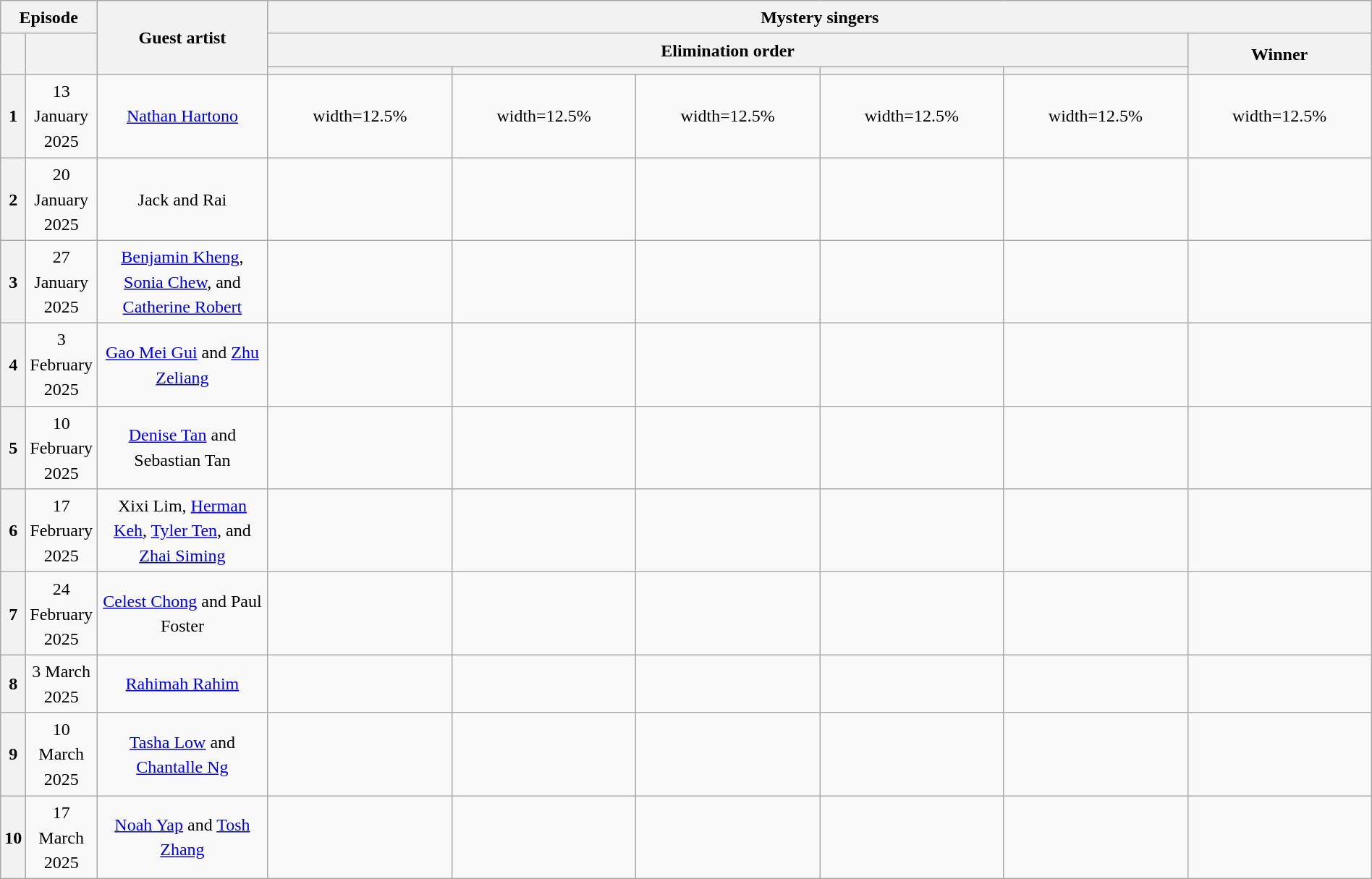<table class="wikitable plainrowheaders mw-collapsible" style="text-align:center; line-height:23px; width:100%;">
<tr>
<th colspan="2" width="1%">Episode</th>
<th rowspan="3" width="12.5%">Guest artist</th>
<th colspan="6">Mystery singers<br></th>
</tr>
<tr>
<th rowspan="2"></th>
<th rowspan="2"></th>
<th colspan="5">Elimination order</th>
<th rowspan="2">Winner</th>
</tr>
<tr>
<th></th>
<th colspan="2"></th>
<th></th>
<th></th>
</tr>
<tr>
<th>1</th>
<td>13 January 2025</td>
<td><a href='#'>Nathan Hartono</a></td>
<td>width=12.5% </td>
<td>width=12.5% </td>
<td>width=12.5% </td>
<td>width=12.5% </td>
<td>width=12.5% </td>
<td>width=12.5% </td>
</tr>
<tr>
<th>2</th>
<td>20 January 2025</td>
<td>Jack and Rai<br></td>
<td></td>
<td></td>
<td></td>
<td></td>
<td></td>
<td></td>
</tr>
<tr>
<th>3</th>
<td>27 January 2025</td>
<td><a href='#'>Benjamin Kheng</a>, <a href='#'>Sonia Chew</a>, and <a href='#'>Catherine Robert</a></td>
<td></td>
<td></td>
<td></td>
<td></td>
<td></td>
<td></td>
</tr>
<tr>
<th>4</th>
<td>3 February 2025</td>
<td><a href='#'>Gao Mei Gui</a> and <a href='#'>Zhu Zeliang</a></td>
<td></td>
<td></td>
<td></td>
<td></td>
<td></td>
<td></td>
</tr>
<tr>
<th>5</th>
<td>10 February 2025</td>
<td><a href='#'>Denise Tan</a> and Sebastian Tan</td>
<td></td>
<td></td>
<td></td>
<td></td>
<td></td>
<td></td>
</tr>
<tr>
<th>6</th>
<td>17 February 2025</td>
<td>Xixi Lim, <a href='#'>Herman Keh</a>, <a href='#'>Tyler Ten</a>, and <a href='#'>Zhai Siming</a></td>
<td></td>
<td></td>
<td></td>
<td></td>
<td></td>
<td></td>
</tr>
<tr>
<th>7</th>
<td>24 February 2025</td>
<td><a href='#'>Celest Chong</a> and Paul Foster</td>
<td></td>
<td></td>
<td></td>
<td></td>
<td></td>
<td></td>
</tr>
<tr>
<th>8</th>
<td>3 March 2025</td>
<td><a href='#'>Rahimah Rahim</a><br></td>
<td></td>
<td></td>
<td></td>
<td></td>
<td></td>
<td></td>
</tr>
<tr>
<th>9</th>
<td>10 March 2025</td>
<td><a href='#'>Tasha Low</a> and <a href='#'>Chantalle Ng</a></td>
<td></td>
<td></td>
<td></td>
<td></td>
<td></td>
<td></td>
</tr>
<tr>
<th>10</th>
<td>17 March 2025</td>
<td><a href='#'>Noah Yap</a> and <a href='#'>Tosh Zhang</a></td>
<td></td>
<td></td>
<td></td>
<td></td>
<td></td>
<td></td>
</tr>
</table>
